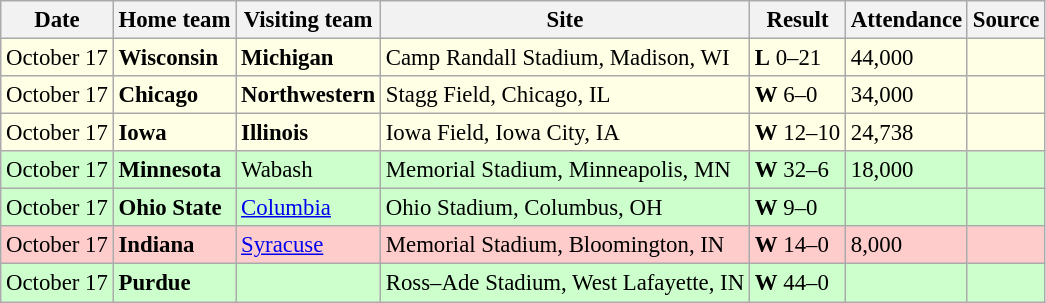<table class="wikitable" style="font-size:95%;">
<tr>
<th>Date</th>
<th>Home team</th>
<th>Visiting team</th>
<th>Site</th>
<th>Result</th>
<th>Attendance</th>
<th class="unsortable">Source</th>
</tr>
<tr bgcolor=#ffffe6>
<td>October 17</td>
<td><strong>Wisconsin</strong></td>
<td><strong>Michigan</strong></td>
<td>Camp Randall Stadium, Madison, WI</td>
<td><strong>L</strong> 0–21</td>
<td>44,000</td>
<td></td>
</tr>
<tr bgcolor=#ffffe6>
<td>October 17</td>
<td><strong>Chicago</strong></td>
<td><strong>Northwestern</strong></td>
<td>Stagg Field, Chicago, IL</td>
<td><strong>W</strong> 6–0</td>
<td>34,000</td>
<td></td>
</tr>
<tr bgcolor=#ffffe6>
<td>October 17</td>
<td><strong>Iowa</strong></td>
<td><strong>Illinois</strong></td>
<td>Iowa Field, Iowa City, IA</td>
<td><strong>W</strong> 12–10</td>
<td>24,738</td>
<td></td>
</tr>
<tr bgcolor=ccffcc>
<td>October 17</td>
<td><strong>Minnesota</strong></td>
<td>Wabash</td>
<td>Memorial Stadium, Minneapolis, MN</td>
<td><strong>W</strong> 32–6</td>
<td>18,000</td>
<td></td>
</tr>
<tr bgcolor=ccffcc>
<td>October 17</td>
<td><strong>Ohio State</strong></td>
<td><a href='#'>Columbia</a></td>
<td>Ohio Stadium, Columbus, OH</td>
<td><strong>W</strong> 9–0</td>
<td></td>
<td></td>
</tr>
<tr bgcolor=ffcccc>
<td>October 17</td>
<td><strong>Indiana</strong></td>
<td><a href='#'>Syracuse</a></td>
<td>Memorial Stadium, Bloomington, IN</td>
<td><strong>W</strong> 14–0</td>
<td>8,000</td>
<td></td>
</tr>
<tr bgcolor=ccffcc>
<td>October 17</td>
<td><strong>Purdue</strong></td>
<td></td>
<td>Ross–Ade Stadium, West Lafayette, IN</td>
<td><strong>W</strong> 44–0</td>
<td></td>
<td></td>
</tr>
</table>
